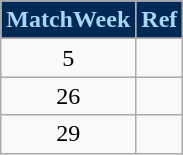<table class=wikitable>
<tr>
<th style="background-color:#002955; color:#A5D8F4">MatchWeek</th>
<th style="background-color:#002955; color:#A5D8F4">Ref</th>
</tr>
<tr>
</tr>
<tr>
<td align=center>5</td>
<td align=center></td>
</tr>
<tr>
<td align=center>26</td>
<td align=center></td>
</tr>
<tr>
<td align=center>29</td>
<td align=center></td>
</tr>
</table>
